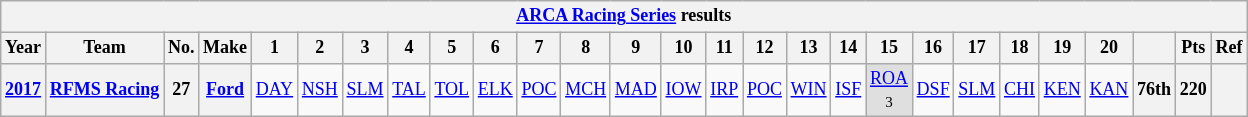<table class="wikitable" style="text-align:center; font-size:75%">
<tr>
<th colspan=45><a href='#'>ARCA Racing Series</a> results</th>
</tr>
<tr>
<th>Year</th>
<th>Team</th>
<th>No.</th>
<th>Make</th>
<th>1</th>
<th>2</th>
<th>3</th>
<th>4</th>
<th>5</th>
<th>6</th>
<th>7</th>
<th>8</th>
<th>9</th>
<th>10</th>
<th>11</th>
<th>12</th>
<th>13</th>
<th>14</th>
<th>15</th>
<th>16</th>
<th>17</th>
<th>18</th>
<th>19</th>
<th>20</th>
<th></th>
<th>Pts</th>
<th>Ref</th>
</tr>
<tr>
<th><a href='#'>2017</a></th>
<th><a href='#'>RFMS Racing</a></th>
<th>27</th>
<th><a href='#'>Ford</a></th>
<td><a href='#'>DAY</a></td>
<td><a href='#'>NSH</a></td>
<td><a href='#'>SLM</a></td>
<td><a href='#'>TAL</a></td>
<td><a href='#'>TOL</a></td>
<td><a href='#'>ELK</a></td>
<td><a href='#'>POC</a></td>
<td><a href='#'>MCH</a></td>
<td><a href='#'>MAD</a></td>
<td><a href='#'>IOW</a></td>
<td><a href='#'>IRP</a></td>
<td><a href='#'>POC</a></td>
<td><a href='#'>WIN</a></td>
<td><a href='#'>ISF</a></td>
<td style="background-color:#DFDFDF"><a href='#'>ROA</a><br><small>3</small></td>
<td><a href='#'>DSF</a></td>
<td><a href='#'>SLM</a></td>
<td><a href='#'>CHI</a></td>
<td><a href='#'>KEN</a></td>
<td><a href='#'>KAN</a></td>
<th>76th</th>
<th>220</th>
<th></th>
</tr>
</table>
